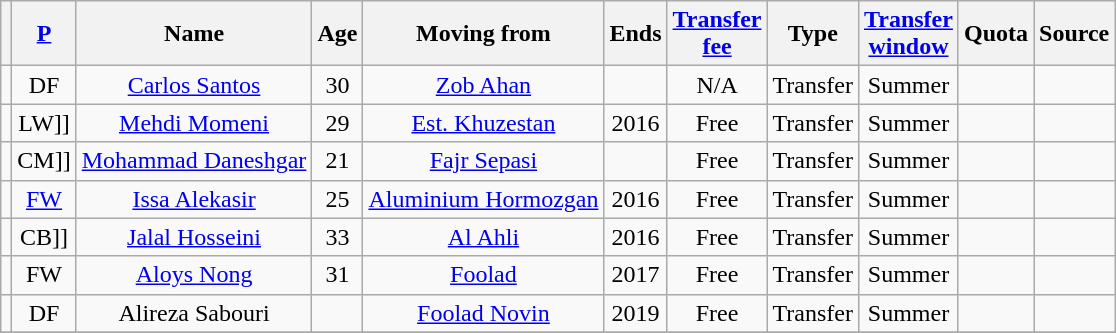<table class="wikitable sortable " style="text-align:center">
<tr>
<th></th>
<th><a href='#'>P</a></th>
<th>Name</th>
<th>Age</th>
<th>Moving from</th>
<th>Ends</th>
<th><a href='#'>Transfer<br>fee</a></th>
<th>Type</th>
<th><a href='#'>Transfer<br>window</a></th>
<th>Quota</th>
<th>Source</th>
</tr>
<tr>
<td></td>
<td>DF</td>
<td> <a href='#'>Carlos Santos</a></td>
<td>30</td>
<td><a href='#'>Zob Ahan</a></td>
<td></td>
<td>N/A</td>
<td>Transfer</td>
<td>Summer</td>
<td></td>
<td></td>
</tr>
<tr>
<td></td>
<td [[>LW]]</td>
<td> <a href='#'>Mehdi Momeni</a></td>
<td>29</td>
<td><a href='#'>Est. Khuzestan</a></td>
<td>2016</td>
<td>Free</td>
<td>Transfer</td>
<td>Summer</td>
<td></td>
<td></td>
</tr>
<tr>
<td></td>
<td [[>CM]]</td>
<td> <a href='#'>Mohammad Daneshgar</a></td>
<td>21</td>
<td><a href='#'>Fajr Sepasi</a></td>
<td></td>
<td>Free</td>
<td>Transfer</td>
<td>Summer</td>
<td></td>
<td></td>
</tr>
<tr>
<td></td>
<td><a href='#'>FW</a></td>
<td> <a href='#'>Issa Alekasir</a></td>
<td>25</td>
<td><a href='#'>Aluminium Hormozgan</a></td>
<td>2016</td>
<td>Free</td>
<td>Transfer</td>
<td>Summer</td>
<td></td>
<td></td>
</tr>
<tr>
<td></td>
<td [[>CB]]</td>
<td> <a href='#'>Jalal Hosseini</a></td>
<td>33</td>
<td> <a href='#'>Al Ahli</a></td>
<td>2016</td>
<td>Free</td>
<td>Transfer</td>
<td>Summer</td>
<td></td>
<td></td>
</tr>
<tr>
<td></td>
<td>FW</td>
<td> <a href='#'>Aloys Nong</a></td>
<td>31</td>
<td><a href='#'>Foolad</a></td>
<td>2017</td>
<td>Free</td>
<td>Transfer</td>
<td>Summer</td>
<td></td>
<td></td>
</tr>
<tr>
<td></td>
<td>DF</td>
<td>  Alireza Sabouri</td>
<td></td>
<td><a href='#'>Foolad Novin</a></td>
<td>2019</td>
<td>Free</td>
<td>Transfer</td>
<td>Summer</td>
<td></td>
<td></td>
</tr>
<tr>
</tr>
</table>
